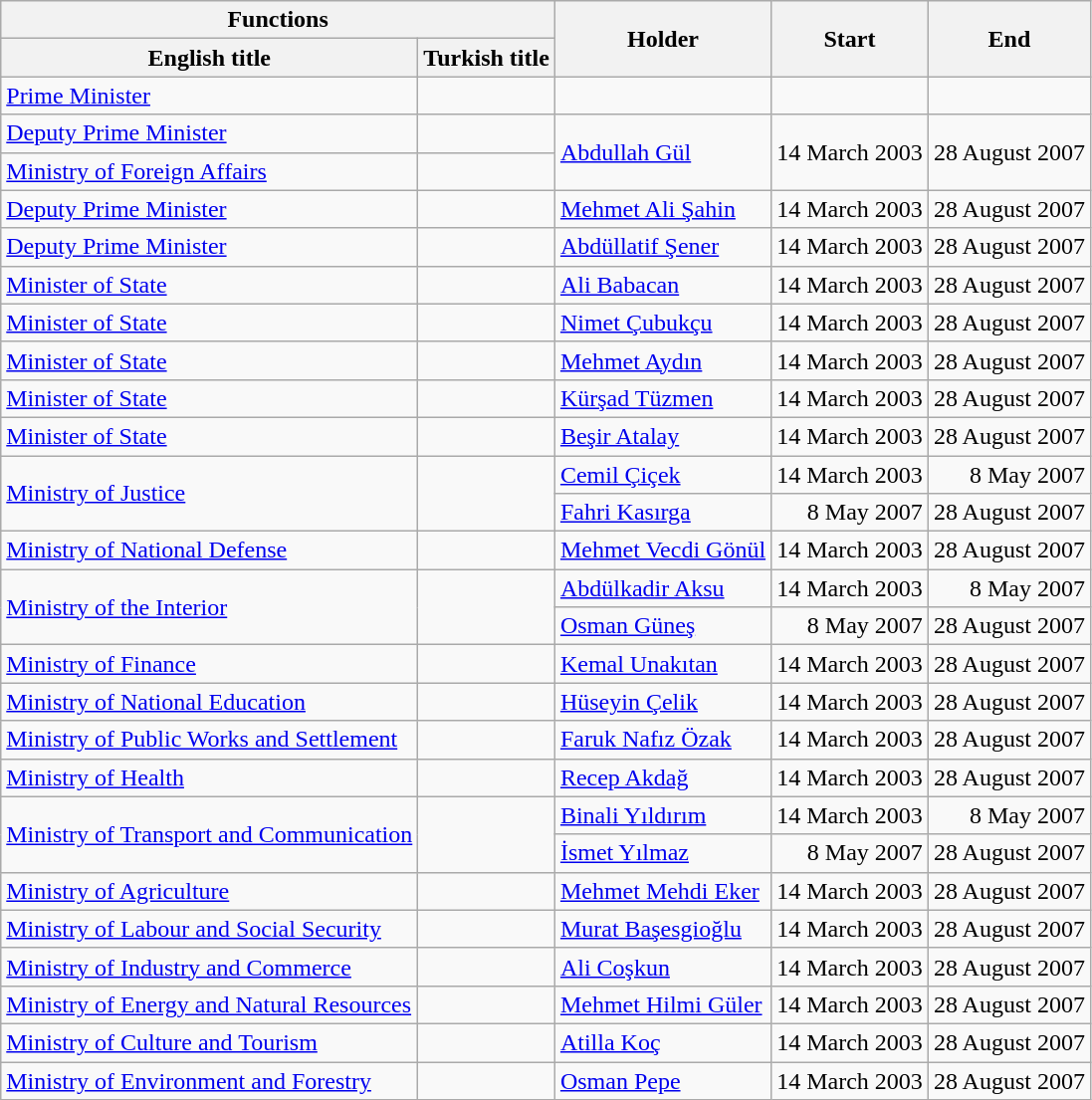<table class="wikitable">
<tr>
<th colspan="2">Functions</th>
<th rowspan="2">Holder</th>
<th rowspan="2">Start</th>
<th rowspan="2">End</th>
</tr>
<tr>
<th>English title</th>
<th>Turkish title</th>
</tr>
<tr>
<td><a href='#'>Prime Minister</a></td>
<td><em></em></td>
<td></td>
<td align="right"></td>
<td align="right"></td>
</tr>
<tr>
<td><a href='#'>Deputy Prime Minister</a></td>
<td><em></em></td>
<td rowspan="2"><a href='#'>Abdullah Gül</a></td>
<td rowspan="2" align="right">14 March 2003</td>
<td rowspan="2" align="right">28 August 2007</td>
</tr>
<tr>
<td><a href='#'>Ministry of Foreign Affairs</a></td>
<td><em></em></td>
</tr>
<tr>
<td><a href='#'>Deputy Prime Minister</a></td>
<td><em></em></td>
<td><a href='#'>Mehmet Ali Şahin</a></td>
<td align="right">14 March 2003</td>
<td align="right">28 August 2007</td>
</tr>
<tr>
<td><a href='#'>Deputy Prime Minister</a></td>
<td><em></em></td>
<td><a href='#'>Abdüllatif Şener</a></td>
<td align="right">14 March 2003</td>
<td align="right">28 August 2007</td>
</tr>
<tr>
<td><a href='#'>Minister of State</a></td>
<td><em></em></td>
<td><a href='#'>Ali Babacan</a></td>
<td align="right">14 March 2003</td>
<td align="right">28 August 2007</td>
</tr>
<tr>
<td><a href='#'>Minister of State</a></td>
<td><em></em></td>
<td><a href='#'>Nimet Çubukçu</a></td>
<td align="right">14 March 2003</td>
<td align="right">28 August 2007</td>
</tr>
<tr>
<td><a href='#'>Minister of State</a></td>
<td><em></em></td>
<td><a href='#'>Mehmet Aydın</a></td>
<td align="right">14 March 2003</td>
<td align="right">28 August 2007</td>
</tr>
<tr>
<td><a href='#'>Minister of State</a></td>
<td><em></em></td>
<td><a href='#'>Kürşad Tüzmen</a></td>
<td align="right">14 March 2003</td>
<td align="right">28 August 2007</td>
</tr>
<tr>
<td><a href='#'>Minister of State</a></td>
<td><em></em></td>
<td><a href='#'>Beşir Atalay</a></td>
<td align="right">14 March 2003</td>
<td align="right">28 August 2007</td>
</tr>
<tr>
<td rowspan="2"><a href='#'>Ministry of Justice</a></td>
<td rowspan="2"><em></em></td>
<td><a href='#'>Cemil Çiçek</a></td>
<td align="right">14 March 2003</td>
<td align="right">8 May 2007</td>
</tr>
<tr>
<td><a href='#'>Fahri Kasırga</a></td>
<td align="right">8 May 2007</td>
<td align="right">28 August 2007</td>
</tr>
<tr>
<td><a href='#'>Ministry of National Defense</a></td>
<td><em></em></td>
<td><a href='#'>Mehmet Vecdi Gönül</a></td>
<td align="right">14 March 2003</td>
<td align="right">28 August 2007</td>
</tr>
<tr>
<td rowspan="2"><a href='#'>Ministry of the Interior</a></td>
<td rowspan="2"><em></em></td>
<td><a href='#'>Abdülkadir Aksu</a></td>
<td align="right">14 March 2003</td>
<td align="right">8 May 2007</td>
</tr>
<tr>
<td><a href='#'>Osman Güneş</a></td>
<td align="right">8 May 2007</td>
<td align="right">28 August 2007</td>
</tr>
<tr>
<td><a href='#'>Ministry of Finance</a></td>
<td><em></em></td>
<td><a href='#'>Kemal Unakıtan</a></td>
<td align="right">14 March 2003</td>
<td align="right">28 August 2007</td>
</tr>
<tr>
<td><a href='#'>Ministry of National Education</a></td>
<td><em></em></td>
<td><a href='#'>Hüseyin Çelik</a></td>
<td align="right">14 March 2003</td>
<td align="right">28 August 2007</td>
</tr>
<tr>
<td><a href='#'>Ministry of Public Works and Settlement</a></td>
<td><em></em></td>
<td><a href='#'>Faruk Nafız Özak</a></td>
<td align="right">14 March 2003</td>
<td align="right">28 August 2007</td>
</tr>
<tr>
<td><a href='#'>Ministry of Health</a></td>
<td><em></em></td>
<td><a href='#'>Recep Akdağ</a></td>
<td align="right">14 March 2003</td>
<td align="right">28 August 2007</td>
</tr>
<tr>
<td rowspan="2"><a href='#'>Ministry of Transport and Communication</a></td>
<td rowspan="2"><em></em></td>
<td><a href='#'>Binali Yıldırım</a></td>
<td align="right">14 March 2003</td>
<td align="right">8 May 2007</td>
</tr>
<tr>
<td><a href='#'>İsmet Yılmaz</a></td>
<td align="right">8 May 2007</td>
<td align="right">28 August 2007</td>
</tr>
<tr>
<td><a href='#'>Ministry of Agriculture</a></td>
<td><em></em></td>
<td><a href='#'>Mehmet Mehdi Eker</a></td>
<td align="right">14 March 2003</td>
<td align="right">28 August 2007</td>
</tr>
<tr>
<td><a href='#'>Ministry of Labour and Social Security</a></td>
<td><em></em></td>
<td><a href='#'>Murat Başesgioğlu</a></td>
<td align="right">14 March 2003</td>
<td align="right">28 August 2007</td>
</tr>
<tr>
<td><a href='#'>Ministry of Industry and Commerce</a></td>
<td><em></em></td>
<td><a href='#'>Ali Coşkun</a></td>
<td align="right">14 March 2003</td>
<td align="right">28 August 2007</td>
</tr>
<tr>
<td><a href='#'>Ministry of Energy and Natural Resources</a></td>
<td><em></em></td>
<td><a href='#'>Mehmet Hilmi Güler</a></td>
<td align="right">14 March 2003</td>
<td align="right">28 August 2007</td>
</tr>
<tr>
<td><a href='#'>Ministry of Culture and Tourism</a></td>
<td><em></em></td>
<td><a href='#'>Atilla Koç</a></td>
<td align="right">14 March 2003</td>
<td align="right">28 August 2007</td>
</tr>
<tr>
<td><a href='#'>Ministry of Environment and Forestry</a></td>
<td><em></em></td>
<td><a href='#'>Osman Pepe</a></td>
<td align="right">14 March 2003</td>
<td align="right">28 August 2007</td>
</tr>
</table>
